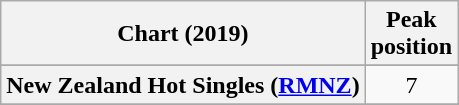<table class="wikitable sortable plainrowheaders" style="text-align:center">
<tr>
<th scope="col">Chart (2019)</th>
<th scope="col">Peak<br>position</th>
</tr>
<tr>
</tr>
<tr>
<th scope="row">New Zealand Hot Singles (<a href='#'>RMNZ</a>)</th>
<td>7</td>
</tr>
<tr>
</tr>
<tr>
</tr>
</table>
